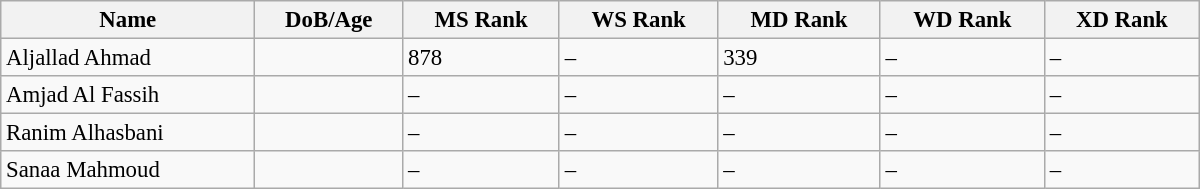<table class="sortable wikitable"  style="width:800px; font-size:95%;">
<tr>
<th align="left">Name</th>
<th align="left">DoB/Age</th>
<th align="left">MS Rank</th>
<th align="left">WS Rank</th>
<th align="left">MD Rank</th>
<th align="left">WD Rank</th>
<th align="left">XD Rank</th>
</tr>
<tr>
<td>Aljallad Ahmad</td>
<td></td>
<td>878</td>
<td>–</td>
<td>339</td>
<td>–</td>
<td>–</td>
</tr>
<tr>
<td>Amjad Al Fassih</td>
<td></td>
<td>–</td>
<td>–</td>
<td>–</td>
<td>–</td>
<td>–</td>
</tr>
<tr>
<td>Ranim Alhasbani</td>
<td></td>
<td>–</td>
<td>–</td>
<td>–</td>
<td>–</td>
<td>–</td>
</tr>
<tr>
<td>Sanaa Mahmoud</td>
<td></td>
<td>–</td>
<td>–</td>
<td>–</td>
<td>–</td>
<td>–</td>
</tr>
</table>
